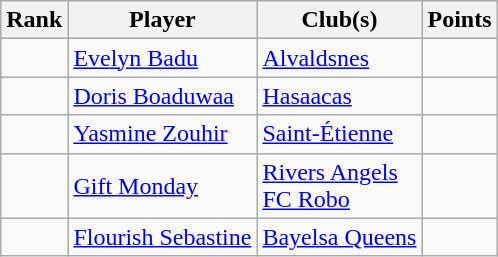<table class="wikitable plainrowheaders sortable">
<tr>
<th>Rank</th>
<th>Player</th>
<th>Club(s)</th>
<th>Points</th>
</tr>
<tr>
<td></td>
<td> <a href='#'>Evelyn Badu</a></td>
<td> <a href='#'>Alvaldsnes</a></td>
<td></td>
</tr>
<tr>
<td></td>
<td> <a href='#'>Doris Boaduwaa</a></td>
<td> <a href='#'>Hasaacas</a></td>
<td></td>
</tr>
<tr>
<td></td>
<td> <a href='#'>Yasmine Zouhir</a></td>
<td> <a href='#'>Saint-Étienne</a></td>
<td></td>
</tr>
<tr>
<td></td>
<td> <a href='#'>Gift Monday</a></td>
<td> <a href='#'>Rivers Angels</a><br> <a href='#'>FC Robo</a></td>
<td></td>
</tr>
<tr>
<td></td>
<td> <a href='#'>Flourish Sebastine</a></td>
<td> <a href='#'>Bayelsa Queens</a></td>
<td></td>
</tr>
</table>
